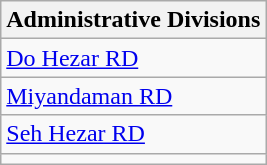<table class="wikitable">
<tr>
<th>Administrative Divisions</th>
</tr>
<tr>
<td><a href='#'>Do Hezar RD</a></td>
</tr>
<tr>
<td><a href='#'>Miyandaman RD</a></td>
</tr>
<tr>
<td><a href='#'>Seh Hezar RD</a></td>
</tr>
<tr>
<td colspan=1></td>
</tr>
</table>
